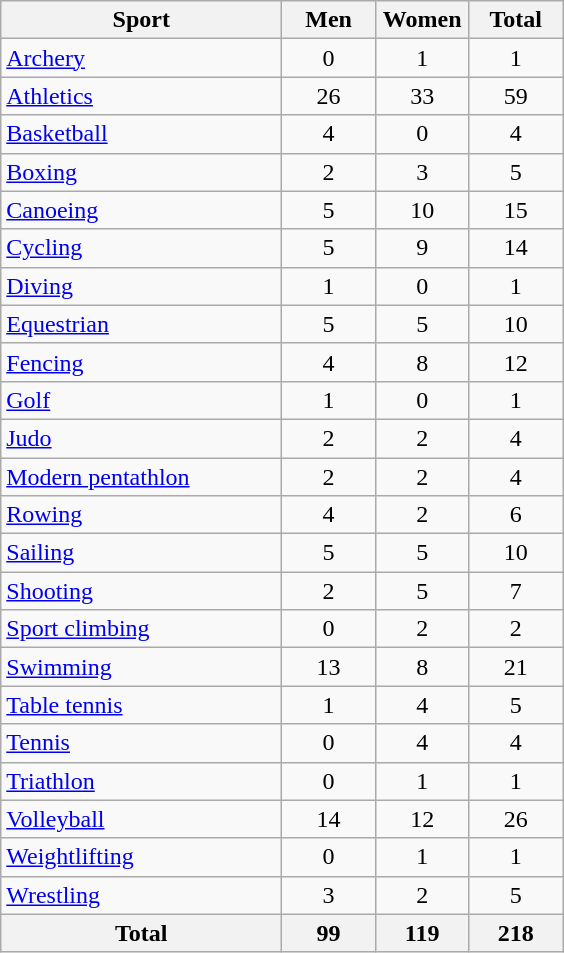<table class="wikitable sortable" style="text-align:center;">
<tr>
<th width=180>Sport</th>
<th width=55>Men</th>
<th width=55>Women</th>
<th width=55>Total</th>
</tr>
<tr>
<td align=left><a href='#'>Archery</a></td>
<td>0</td>
<td>1</td>
<td>1</td>
</tr>
<tr>
<td align=left><a href='#'>Athletics</a></td>
<td>26</td>
<td>33</td>
<td>59</td>
</tr>
<tr>
<td align=left><a href='#'>Basketball</a></td>
<td>4</td>
<td>0</td>
<td>4</td>
</tr>
<tr>
<td align=left><a href='#'>Boxing</a></td>
<td>2</td>
<td>3</td>
<td>5</td>
</tr>
<tr>
<td align=left><a href='#'>Canoeing</a></td>
<td>5</td>
<td>10</td>
<td>15</td>
</tr>
<tr>
<td align=left><a href='#'>Cycling</a></td>
<td>5</td>
<td>9</td>
<td>14</td>
</tr>
<tr>
<td align=left><a href='#'>Diving</a></td>
<td>1</td>
<td>0</td>
<td>1</td>
</tr>
<tr>
<td align=left><a href='#'>Equestrian</a></td>
<td>5</td>
<td>5</td>
<td>10</td>
</tr>
<tr>
<td align=left><a href='#'>Fencing</a></td>
<td>4</td>
<td>8</td>
<td>12</td>
</tr>
<tr>
<td align=left><a href='#'>Golf</a></td>
<td>1</td>
<td>0</td>
<td>1</td>
</tr>
<tr>
<td align=left><a href='#'>Judo</a></td>
<td>2</td>
<td>2</td>
<td>4</td>
</tr>
<tr>
<td align=left><a href='#'>Modern pentathlon</a></td>
<td>2</td>
<td>2</td>
<td>4</td>
</tr>
<tr>
<td align=left><a href='#'>Rowing</a></td>
<td>4</td>
<td>2</td>
<td>6</td>
</tr>
<tr>
<td align=left><a href='#'>Sailing</a></td>
<td>5</td>
<td>5</td>
<td>10</td>
</tr>
<tr>
<td align=left><a href='#'>Shooting</a></td>
<td>2</td>
<td>5</td>
<td>7</td>
</tr>
<tr>
<td align=left><a href='#'>Sport climbing</a></td>
<td>0</td>
<td>2</td>
<td>2</td>
</tr>
<tr>
<td align=left><a href='#'>Swimming</a></td>
<td>13</td>
<td>8</td>
<td>21</td>
</tr>
<tr>
<td align=left><a href='#'>Table tennis</a></td>
<td>1</td>
<td>4</td>
<td>5</td>
</tr>
<tr>
<td align=left><a href='#'>Tennis</a></td>
<td>0</td>
<td>4</td>
<td>4</td>
</tr>
<tr>
<td align=left><a href='#'>Triathlon</a></td>
<td>0</td>
<td>1</td>
<td>1</td>
</tr>
<tr>
<td align=left><a href='#'>Volleyball</a></td>
<td>14</td>
<td>12</td>
<td>26</td>
</tr>
<tr>
<td align=left><a href='#'>Weightlifting</a></td>
<td>0</td>
<td>1</td>
<td>1</td>
</tr>
<tr>
<td align=left><a href='#'>Wrestling</a></td>
<td>3</td>
<td>2</td>
<td>5</td>
</tr>
<tr>
<th>Total</th>
<th>99</th>
<th>119</th>
<th>218</th>
</tr>
</table>
